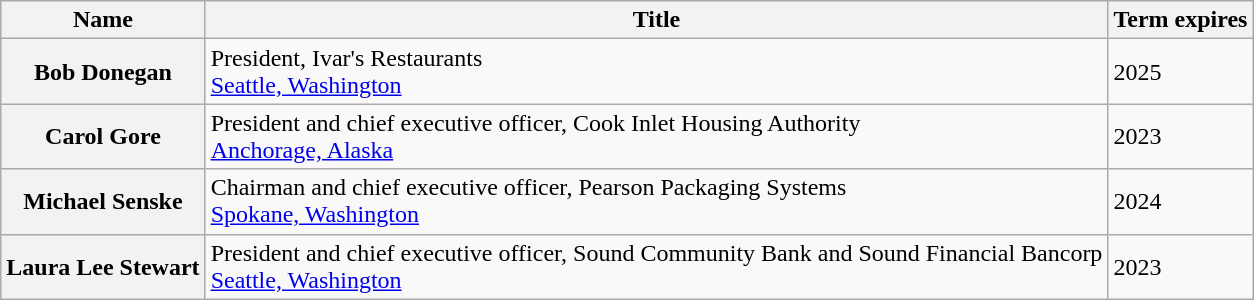<table class="wikitable sortable">
<tr>
<th>Name</th>
<th>Title</th>
<th>Term expires</th>
</tr>
<tr>
<th>Bob Donegan</th>
<td>President, Ivar's Restaurants<br><a href='#'>Seattle, Washington</a></td>
<td>2025</td>
</tr>
<tr>
<th>Carol Gore</th>
<td>President and chief executive officer, Cook Inlet Housing Authority<br><a href='#'>Anchorage, Alaska</a></td>
<td>2023</td>
</tr>
<tr>
<th>Michael Senske</th>
<td>Chairman and chief executive officer, Pearson Packaging Systems<br><a href='#'>Spokane, Washington</a></td>
<td>2024</td>
</tr>
<tr>
<th>Laura Lee Stewart</th>
<td>President and chief executive officer, Sound Community Bank and Sound Financial Bancorp<br><a href='#'>Seattle, Washington</a></td>
<td>2023</td>
</tr>
</table>
